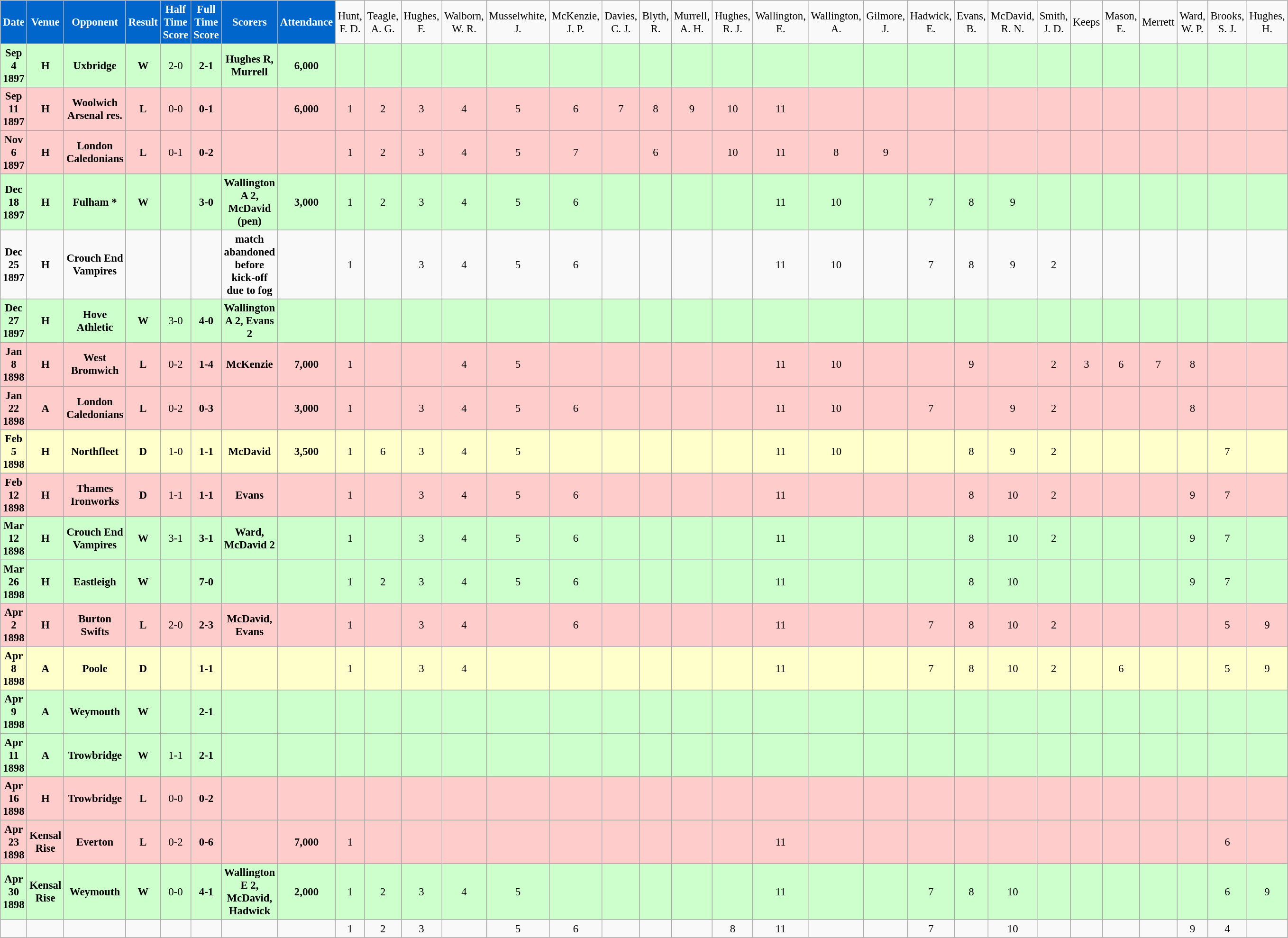<table class="wikitable sortable" style="font-size:95%; text-align:center">
<tr>
<td style="background:#0066CC; color:#FFFFFF; text-align:center;"><strong>Date</strong></td>
<td style="background:#0066CC; color:#FFFFFF; text-align:center;"><strong>Venue</strong></td>
<td style="background:#0066CC; color:#FFFFFF; text-align:center;"><strong>Opponent</strong></td>
<td style="background:#0066CC; color:#FFFFFF; text-align:center;"><strong>Result</strong></td>
<td style="background:#0066CC; color:#FFFFFF; text-align:center;"><strong>Half Time Score</strong></td>
<td style="background:#0066CC; color:#FFFFFF; text-align:center;"><strong>Full Time Score</strong></td>
<td style="background:#0066CC; color:#FFFFFF; text-align:center;"><strong>Scorers</strong></td>
<td style="background:#0066CC; color:#FFFFFF; text-align:center;"><strong>Attendance</strong></td>
<td>Hunt, F. D.</td>
<td>Teagle, A. G.</td>
<td>Hughes, F.</td>
<td>Walborn, W. R.</td>
<td>Musselwhite, J.</td>
<td>McKenzie, J. P.</td>
<td>Davies, C. J.</td>
<td>Blyth, R.</td>
<td>Murrell, A. H.</td>
<td>Hughes, R. J.</td>
<td>Wallington, E.</td>
<td>Wallington, A.</td>
<td>Gilmore, J.</td>
<td>Hadwick, E.</td>
<td>Evans, B.</td>
<td>McDavid, R. N.</td>
<td>Smith, J. D.</td>
<td>Keeps</td>
<td>Mason, E.</td>
<td>Merrett</td>
<td>Ward, W. P.</td>
<td>Brooks, S. J.</td>
<td>Hughes, H.</td>
</tr>
<tr bgcolor="#CCFFCC">
<td><strong>Sep 4 1897</strong></td>
<td><strong>H</strong></td>
<td><strong>Uxbridge</strong></td>
<td><strong>W</strong></td>
<td>2-0</td>
<td><strong>2-1</strong></td>
<td><strong>Hughes R, Murrell</strong></td>
<td><strong>6,000</strong></td>
<td></td>
<td></td>
<td></td>
<td></td>
<td></td>
<td></td>
<td></td>
<td></td>
<td></td>
<td></td>
<td></td>
<td></td>
<td></td>
<td></td>
<td></td>
<td></td>
<td></td>
<td></td>
<td></td>
<td></td>
<td></td>
<td></td>
<td></td>
</tr>
<tr bgcolor="#FFCCCC">
<td><strong>Sep 11 1897</strong></td>
<td><strong>H</strong></td>
<td><strong>Woolwich Arsenal res.</strong></td>
<td><strong>L</strong></td>
<td>0-0</td>
<td><strong>0-1</strong></td>
<td></td>
<td><strong>6,000</strong></td>
<td>1</td>
<td>2</td>
<td>3</td>
<td>4</td>
<td>5</td>
<td>6</td>
<td>7</td>
<td>8</td>
<td>9</td>
<td>10</td>
<td>11</td>
<td></td>
<td></td>
<td></td>
<td></td>
<td></td>
<td></td>
<td></td>
<td></td>
<td></td>
<td></td>
<td></td>
<td></td>
</tr>
<tr bgcolor="#FFCCCC">
<td><strong>Nov 6 1897</strong></td>
<td><strong>H</strong></td>
<td><strong>London Caledonians</strong></td>
<td><strong>L</strong></td>
<td>0-1</td>
<td><strong>0-2</strong></td>
<td></td>
<td></td>
<td>1</td>
<td>2</td>
<td>3</td>
<td>4</td>
<td>5</td>
<td>7</td>
<td></td>
<td>6</td>
<td></td>
<td>10</td>
<td>11</td>
<td>8</td>
<td>9</td>
<td></td>
<td></td>
<td></td>
<td></td>
<td></td>
<td></td>
<td></td>
<td></td>
<td></td>
<td></td>
</tr>
<tr bgcolor="#CCFFCC">
<td><strong>Dec 18 1897</strong></td>
<td><strong>H</strong></td>
<td><strong>Fulham *</strong></td>
<td><strong>W</strong></td>
<td></td>
<td><strong>3-0</strong></td>
<td><strong>Wallington A 2, McDavid (pen)</strong></td>
<td><strong>3,000</strong></td>
<td>1</td>
<td>2</td>
<td>3</td>
<td>4</td>
<td>5</td>
<td>6</td>
<td></td>
<td></td>
<td></td>
<td></td>
<td>11</td>
<td>10</td>
<td></td>
<td>7</td>
<td>8</td>
<td>9</td>
<td></td>
<td></td>
<td></td>
<td></td>
<td></td>
<td></td>
<td></td>
</tr>
<tr>
<td><strong>Dec 25 1897</strong></td>
<td><strong>H</strong></td>
<td><strong>Crouch End Vampires</strong></td>
<td></td>
<td></td>
<td></td>
<td><strong>match abandoned before kick-off due to fog</strong></td>
<td></td>
<td>1</td>
<td></td>
<td>3</td>
<td>4</td>
<td>5</td>
<td>6</td>
<td></td>
<td></td>
<td></td>
<td></td>
<td>11</td>
<td>10</td>
<td></td>
<td>7</td>
<td>8</td>
<td>9</td>
<td>2</td>
<td></td>
<td></td>
<td></td>
<td></td>
<td></td>
<td></td>
</tr>
<tr bgcolor="#CCFFCC">
<td><strong>Dec 27 1897</strong></td>
<td><strong>H</strong></td>
<td><strong>Hove Athletic</strong></td>
<td><strong>W</strong></td>
<td>3-0</td>
<td><strong>4-0</strong></td>
<td><strong>Wallington A 2, Evans 2</strong></td>
<td></td>
<td></td>
<td></td>
<td></td>
<td></td>
<td></td>
<td></td>
<td></td>
<td></td>
<td></td>
<td></td>
<td></td>
<td></td>
<td></td>
<td></td>
<td></td>
<td></td>
<td></td>
<td></td>
<td></td>
<td></td>
<td></td>
<td></td>
<td></td>
</tr>
<tr bgcolor="#FFCCCC">
<td><strong>Jan 8 1898</strong></td>
<td><strong>H</strong></td>
<td><strong>West Bromwich</strong></td>
<td><strong>L</strong></td>
<td>0-2</td>
<td><strong>1-4</strong></td>
<td><strong>McKenzie</strong></td>
<td><strong>7,000</strong></td>
<td>1</td>
<td></td>
<td></td>
<td>4</td>
<td>5</td>
<td></td>
<td></td>
<td></td>
<td></td>
<td></td>
<td>11</td>
<td>10</td>
<td></td>
<td></td>
<td>9</td>
<td></td>
<td>2</td>
<td>3</td>
<td>6</td>
<td>7</td>
<td>8</td>
<td></td>
<td></td>
</tr>
<tr bgcolor="#FFCCCC">
<td><strong>Jan 22 1898</strong></td>
<td><strong>A</strong></td>
<td><strong>London Caledonians</strong></td>
<td><strong>L</strong></td>
<td>0-2</td>
<td><strong>0-3</strong></td>
<td></td>
<td><strong>3,000</strong></td>
<td>1</td>
<td></td>
<td>3</td>
<td>4</td>
<td>5</td>
<td>6</td>
<td></td>
<td></td>
<td></td>
<td></td>
<td>11</td>
<td>10</td>
<td></td>
<td>7</td>
<td></td>
<td>9</td>
<td>2</td>
<td></td>
<td></td>
<td></td>
<td>8</td>
<td></td>
<td></td>
</tr>
<tr bgcolor="#FFFFCC">
<td><strong>Feb 5 1898</strong></td>
<td><strong>H</strong></td>
<td><strong>Northfleet</strong></td>
<td><strong>D</strong></td>
<td>1-0</td>
<td><strong>1-1</strong></td>
<td><strong>McDavid</strong></td>
<td><strong>3,500</strong></td>
<td>1</td>
<td>6</td>
<td>3</td>
<td>4</td>
<td>5</td>
<td></td>
<td></td>
<td></td>
<td></td>
<td></td>
<td>11</td>
<td>10</td>
<td></td>
<td></td>
<td>8</td>
<td>9</td>
<td>2</td>
<td></td>
<td></td>
<td></td>
<td></td>
<td>7</td>
<td></td>
</tr>
<tr bgcolor="#FFCCCC">
<td><strong>Feb 12 1898</strong></td>
<td><strong>H</strong></td>
<td><strong>Thames Ironworks</strong></td>
<td><strong>D</strong></td>
<td>1-1</td>
<td><strong>1-1</strong></td>
<td><strong>Evans</strong></td>
<td></td>
<td>1</td>
<td></td>
<td>3</td>
<td>4</td>
<td>5</td>
<td>6</td>
<td></td>
<td></td>
<td></td>
<td></td>
<td>11</td>
<td></td>
<td></td>
<td></td>
<td>8</td>
<td>10</td>
<td>2</td>
<td></td>
<td></td>
<td></td>
<td>9</td>
<td>7</td>
<td></td>
</tr>
<tr bgcolor="#CCFFCC">
<td><strong>Mar 12 1898</strong></td>
<td><strong>H</strong></td>
<td><strong>Crouch End Vampires</strong></td>
<td><strong>W</strong></td>
<td>3-1</td>
<td><strong>3-1</strong></td>
<td><strong>Ward, McDavid 2</strong></td>
<td></td>
<td>1</td>
<td></td>
<td>3</td>
<td>4</td>
<td>5</td>
<td>6</td>
<td></td>
<td></td>
<td></td>
<td></td>
<td>11</td>
<td></td>
<td></td>
<td></td>
<td>8</td>
<td>10</td>
<td>2</td>
<td></td>
<td></td>
<td></td>
<td>9</td>
<td>7</td>
<td></td>
</tr>
<tr bgcolor="#CCFFCC">
<td><strong>Mar 26 1898</strong></td>
<td><strong>H</strong></td>
<td><strong>Eastleigh</strong></td>
<td><strong>W</strong></td>
<td></td>
<td><strong>7-0</strong></td>
<td></td>
<td></td>
<td>1</td>
<td>2</td>
<td>3</td>
<td>4</td>
<td>5</td>
<td>6</td>
<td></td>
<td></td>
<td></td>
<td></td>
<td>11</td>
<td></td>
<td></td>
<td></td>
<td>8</td>
<td>10</td>
<td></td>
<td></td>
<td></td>
<td></td>
<td>9</td>
<td>7</td>
<td></td>
</tr>
<tr bgcolor="#FFCCCC">
<td><strong>Apr 2 1898</strong></td>
<td><strong>H</strong></td>
<td><strong>Burton Swifts</strong></td>
<td><strong>L</strong></td>
<td>2-0</td>
<td><strong>2-3</strong></td>
<td><strong>McDavid, Evans</strong></td>
<td></td>
<td>1</td>
<td></td>
<td>3</td>
<td>4</td>
<td></td>
<td>6</td>
<td></td>
<td></td>
<td></td>
<td></td>
<td>11</td>
<td></td>
<td></td>
<td>7</td>
<td>8</td>
<td>10</td>
<td>2</td>
<td></td>
<td></td>
<td></td>
<td></td>
<td>5</td>
<td>9</td>
</tr>
<tr bgcolor="#FFFFCC">
<td><strong>Apr 8 1898</strong></td>
<td><strong>A</strong></td>
<td><strong>Poole</strong></td>
<td><strong>D</strong></td>
<td></td>
<td><strong>1-1</strong></td>
<td></td>
<td></td>
<td>1</td>
<td></td>
<td>3</td>
<td>4</td>
<td></td>
<td></td>
<td></td>
<td></td>
<td></td>
<td></td>
<td>11</td>
<td></td>
<td></td>
<td>7</td>
<td>8</td>
<td>10</td>
<td>2</td>
<td></td>
<td>6</td>
<td></td>
<td></td>
<td>5</td>
<td>9</td>
</tr>
<tr bgcolor="#CCFFCC">
<td><strong>Apr 9 1898</strong></td>
<td><strong>A</strong></td>
<td><strong>Weymouth</strong></td>
<td><strong>W</strong></td>
<td></td>
<td><strong>2-1</strong></td>
<td></td>
<td></td>
<td></td>
<td></td>
<td></td>
<td></td>
<td></td>
<td></td>
<td></td>
<td></td>
<td></td>
<td></td>
<td></td>
<td></td>
<td></td>
<td></td>
<td></td>
<td></td>
<td></td>
<td></td>
<td></td>
<td></td>
<td></td>
<td></td>
<td></td>
</tr>
<tr bgcolor="#CCFFCC">
<td><strong>Apr 11 1898</strong></td>
<td><strong>A</strong></td>
<td><strong>Trowbridge</strong></td>
<td><strong>W</strong></td>
<td>1-1</td>
<td><strong>2-1</strong></td>
<td></td>
<td></td>
<td></td>
<td></td>
<td></td>
<td></td>
<td></td>
<td></td>
<td></td>
<td></td>
<td></td>
<td></td>
<td></td>
<td></td>
<td></td>
<td></td>
<td></td>
<td></td>
<td></td>
<td></td>
<td></td>
<td></td>
<td></td>
<td></td>
<td></td>
</tr>
<tr bgcolor="#FFCCCC">
<td><strong>Apr 16 1898</strong></td>
<td><strong>H</strong></td>
<td><strong>Trowbridge</strong></td>
<td><strong>L</strong></td>
<td>0-0</td>
<td><strong>0-2</strong></td>
<td></td>
<td></td>
<td></td>
<td></td>
<td></td>
<td></td>
<td></td>
<td></td>
<td></td>
<td></td>
<td></td>
<td></td>
<td></td>
<td></td>
<td></td>
<td></td>
<td></td>
<td></td>
<td></td>
<td></td>
<td></td>
<td></td>
<td></td>
<td></td>
<td></td>
</tr>
<tr bgcolor="#FFCCCC">
<td><strong>Apr 23 1898</strong></td>
<td><strong>Kensal Rise</strong></td>
<td><strong>Everton</strong></td>
<td><strong>L</strong></td>
<td>0-2</td>
<td><strong>0-6</strong></td>
<td></td>
<td><strong>7,000</strong></td>
<td>1</td>
<td></td>
<td></td>
<td></td>
<td></td>
<td></td>
<td></td>
<td></td>
<td></td>
<td></td>
<td>11</td>
<td></td>
<td></td>
<td></td>
<td></td>
<td></td>
<td></td>
<td></td>
<td></td>
<td></td>
<td></td>
<td>6</td>
<td></td>
</tr>
<tr bgcolor="#CCFFCC">
<td><strong>Apr 30 1898</strong></td>
<td><strong>Kensal Rise</strong></td>
<td><strong>Weymouth</strong></td>
<td><strong>W</strong></td>
<td>0-0</td>
<td><strong>4-1</strong></td>
<td><strong>Wallington E 2, McDavid, Hadwick</strong></td>
<td><strong>2,000</strong></td>
<td>1</td>
<td>2</td>
<td>3</td>
<td>4</td>
<td>5</td>
<td></td>
<td></td>
<td></td>
<td></td>
<td></td>
<td>11</td>
<td></td>
<td></td>
<td>7</td>
<td>8</td>
<td>10</td>
<td></td>
<td></td>
<td></td>
<td></td>
<td></td>
<td>6</td>
<td>9</td>
</tr>
<tr>
<td></td>
<td></td>
<td></td>
<td></td>
<td></td>
<td></td>
<td></td>
<td></td>
<td>1</td>
<td>2</td>
<td>3</td>
<td></td>
<td>5</td>
<td>6</td>
<td></td>
<td></td>
<td></td>
<td>8</td>
<td>11</td>
<td></td>
<td></td>
<td>7</td>
<td></td>
<td>10</td>
<td></td>
<td></td>
<td></td>
<td></td>
<td>9</td>
<td>4</td>
<td></td>
</tr>
</table>
